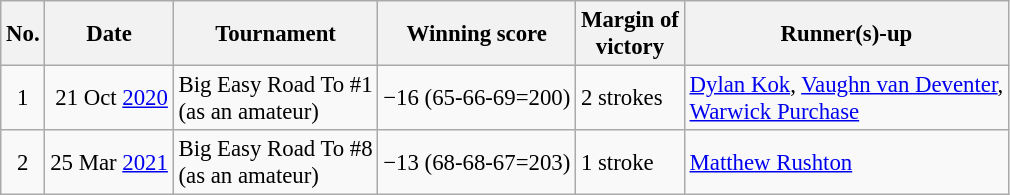<table class="wikitable" style="font-size:95%;">
<tr>
<th>No.</th>
<th>Date</th>
<th>Tournament</th>
<th>Winning score</th>
<th>Margin of<br>victory</th>
<th>Runner(s)-up</th>
</tr>
<tr>
<td align=center>1</td>
<td align=right>21 Oct <a href='#'>2020</a></td>
<td>Big Easy Road To #1<br>(as an amateur)</td>
<td>−16 (65-66-69=200)</td>
<td>2 strokes</td>
<td> <a href='#'>Dylan Kok</a>,  <a href='#'>Vaughn van Deventer</a>,<br> <a href='#'>Warwick Purchase</a></td>
</tr>
<tr>
<td align=center>2</td>
<td align=right>25 Mar <a href='#'>2021</a></td>
<td>Big Easy Road To #8<br>(as an amateur)</td>
<td>−13 (68-68-67=203)</td>
<td>1 stroke</td>
<td> <a href='#'>Matthew Rushton</a></td>
</tr>
</table>
